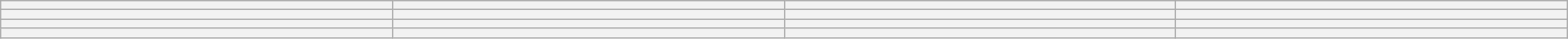<table class="wikitable" style="width:100%;">
<tr>
<th style="width:25%;"></th>
<th style="width:25%;"></th>
<th style="width:25%;"></th>
<th style="width:25%;"></th>
</tr>
<tr>
<th style="width:25%;"></th>
<th style="width:25%;"></th>
<th style="width:25%;"></th>
<th style="width:25%;"></th>
</tr>
<tr>
<th style="width:25%;"></th>
<th style="width:25%;"></th>
<th style="width:25%;"></th>
<th style="width:25%;"></th>
</tr>
<tr>
<th style="width:25%;"></th>
<th style="width:25%;"></th>
<th style="width:25%;"></th>
<th style="width:25%;"></th>
</tr>
</table>
